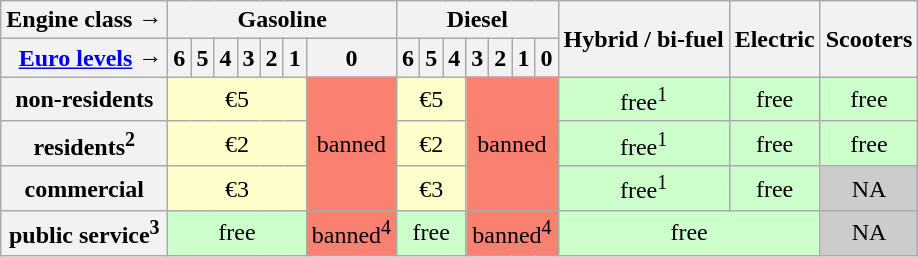<table class="wikitable" style="text-align:center">
<tr>
<th scope="col" style="text-align:right">Engine class →</th>
<th scope="col" colspan=7>Gasoline</th>
<th scope="col" colspan=7>Diesel</th>
<th scope="col" rowspan=2>Hybrid / bi-fuel</th>
<th scope="col" rowspan=2>Electric</th>
<th scope="col" rowspan=2>Scooters</th>
</tr>
<tr>
<th scope="row" style="text-align:right"><a href='#'>Euro levels</a> →</th>
<th scope="col">6</th>
<th scope="col">5</th>
<th scope="col">4</th>
<th scope="col">3</th>
<th scope="col">2</th>
<th scope="col">1</th>
<th scope="col">0</th>
<th scope="col">6</th>
<th scope="col">5</th>
<th scope="col">4</th>
<th scope="col">3</th>
<th scope="col">2</th>
<th scope="col">1</th>
<th scope="col">0</th>
</tr>
<tr>
<th scope="row">non-residents</th>
<td style="background:#ffffcc" colspan=6>€5</td>
<td style="background:salmon" rowspan=3>banned</td>
<td style="background:#ffffcc" colspan=3>€5</td>
<td style="background:salmon" colspan=4 rowspan=3>banned</td>
<td style="background:#ccffcc">free<sup>1</sup></td>
<td style="background:#ccffcc">free</td>
<td style="background:#ccffcc">free</td>
</tr>
<tr>
<th scope="row">residents<sup>2</sup></th>
<td style="background:#ffffcc" colspan=6>€2</td>
<td style="background:#ffffcc" colspan=3>€2</td>
<td style="background:#ccffcc">free<sup>1</sup></td>
<td style="background:#ccffcc">free</td>
<td style="background:#ccffcc">free</td>
</tr>
<tr>
<th scope="row">commercial</th>
<td style="background:#ffffcc" colspan=6>€3</td>
<td style="background:#ffffcc" colspan=3>€3</td>
<td style="background:#ccffcc">free<sup>1</sup></td>
<td style="background:#ccffcc">free</td>
<td style="background:#cccccc">NA</td>
</tr>
<tr>
<th scope="row">public service<sup>3</sup></th>
<td style="background:#ccffcc" colspan=6>free</td>
<td style="background:salmon">banned<sup>4</sup></td>
<td style="background:#ccffcc" colspan=3>free</td>
<td style="background:salmon" colspan=4>banned<sup>4</sup></td>
<td style="background:#ccffcc" colspan=2>free</td>
<td style="background:#cccccc">NA</td>
</tr>
</table>
